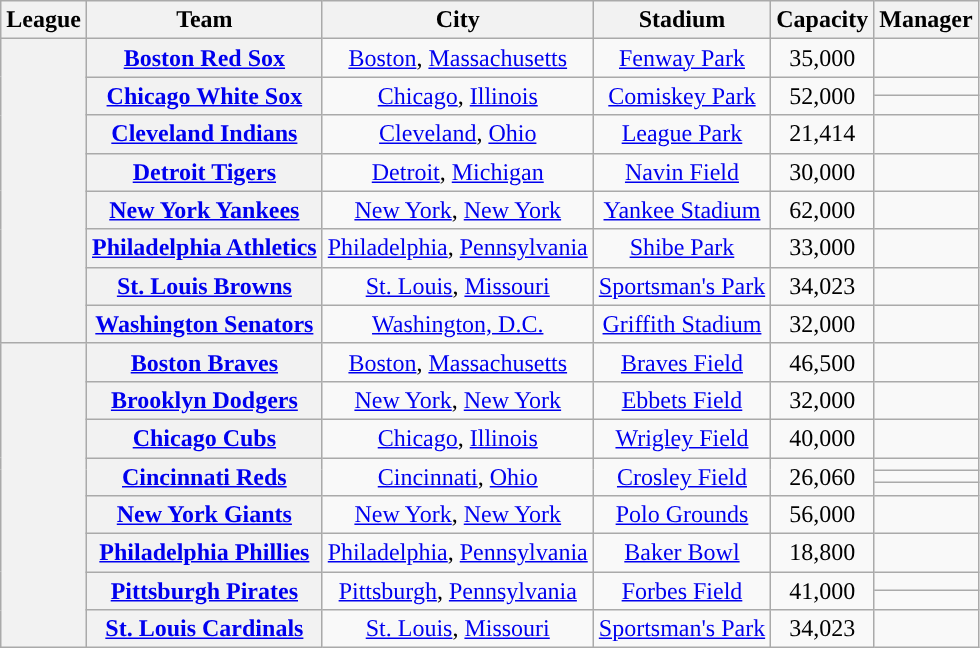<table class="wikitable sortable plainrowheaders" style="text-align:center;">
<tr>
<th scope="col">League</th>
<th scope="col">Team</th>
<th scope="col">City</th>
<th scope="col">Stadium</th>
<th scope="col">Capacity</th>
<th scope="col">Manager</th>
</tr>
<tr>
<th rowspan="9"></th>
<th scope="row"><a href='#'>Boston Red Sox</a></th>
<td><a href='#'>Boston</a>, <a href='#'>Massachusetts</a></td>
<td><a href='#'>Fenway Park</a></td>
<td>35,000</td>
<td></td>
</tr>
<tr>
<th rowspan="2" scope="row"><a href='#'>Chicago White Sox</a></th>
<td rowspan="2"><a href='#'>Chicago</a>, <a href='#'>Illinois</a></td>
<td rowspan="2"><a href='#'>Comiskey Park</a></td>
<td rowspan="2">52,000</td>
<td></td>
</tr>
<tr>
<td></td>
</tr>
<tr>
<th scope="row"><a href='#'>Cleveland Indians</a></th>
<td><a href='#'>Cleveland</a>, <a href='#'>Ohio</a></td>
<td><a href='#'>League Park</a></td>
<td>21,414</td>
<td></td>
</tr>
<tr>
<th scope="row"><a href='#'>Detroit Tigers</a></th>
<td><a href='#'>Detroit</a>, <a href='#'>Michigan</a></td>
<td><a href='#'>Navin Field</a></td>
<td>30,000</td>
<td></td>
</tr>
<tr>
<th scope="row"><a href='#'>New York Yankees</a></th>
<td><a href='#'>New York</a>, <a href='#'>New York</a></td>
<td><a href='#'>Yankee Stadium</a></td>
<td>62,000</td>
<td></td>
</tr>
<tr>
<th scope="row"><a href='#'>Philadelphia Athletics</a></th>
<td><a href='#'>Philadelphia</a>, <a href='#'>Pennsylvania</a></td>
<td><a href='#'>Shibe Park</a></td>
<td>33,000</td>
<td></td>
</tr>
<tr>
<th scope="row"><a href='#'>St. Louis Browns</a></th>
<td><a href='#'>St. Louis</a>, <a href='#'>Missouri</a></td>
<td><a href='#'>Sportsman's Park</a></td>
<td>34,023</td>
<td></td>
</tr>
<tr>
<th scope="row"><a href='#'>Washington Senators</a></th>
<td><a href='#'>Washington, D.C.</a></td>
<td><a href='#'>Griffith Stadium</a></td>
<td>32,000</td>
<td></td>
</tr>
<tr>
<th rowspan="11"></th>
<th scope="row"><a href='#'>Boston Braves</a></th>
<td><a href='#'>Boston</a>, <a href='#'>Massachusetts</a></td>
<td><a href='#'>Braves Field</a></td>
<td>46,500</td>
<td></td>
</tr>
<tr>
<th scope="row"><a href='#'>Brooklyn Dodgers</a></th>
<td><a href='#'>New York</a>, <a href='#'>New York</a></td>
<td><a href='#'>Ebbets Field</a></td>
<td>32,000</td>
<td></td>
</tr>
<tr>
<th scope="row"><a href='#'>Chicago Cubs</a></th>
<td><a href='#'>Chicago</a>, <a href='#'>Illinois</a></td>
<td><a href='#'>Wrigley Field</a></td>
<td>40,000</td>
<td></td>
</tr>
<tr>
<th rowspan="3" scope="row"><a href='#'>Cincinnati Reds</a></th>
<td rowspan="3"><a href='#'>Cincinnati</a>, <a href='#'>Ohio</a></td>
<td rowspan="3"><a href='#'>Crosley Field</a></td>
<td rowspan="3">26,060</td>
<td></td>
</tr>
<tr>
<td></td>
</tr>
<tr>
<td></td>
</tr>
<tr>
<th scope="row"><a href='#'>New York Giants</a></th>
<td><a href='#'>New York</a>, <a href='#'>New York</a></td>
<td><a href='#'>Polo Grounds</a></td>
<td>56,000</td>
<td></td>
</tr>
<tr>
<th scope="row"><a href='#'>Philadelphia Phillies</a></th>
<td><a href='#'>Philadelphia</a>, <a href='#'>Pennsylvania</a></td>
<td><a href='#'>Baker Bowl</a></td>
<td>18,800</td>
<td></td>
</tr>
<tr>
<th rowspan="2" scope="row"><a href='#'>Pittsburgh Pirates</a></th>
<td rowspan="2"><a href='#'>Pittsburgh</a>, <a href='#'>Pennsylvania</a></td>
<td rowspan="2"><a href='#'>Forbes Field</a></td>
<td rowspan="2">41,000</td>
<td></td>
</tr>
<tr>
<td></td>
</tr>
<tr>
<th scope="row"><a href='#'>St. Louis Cardinals</a></th>
<td><a href='#'>St. Louis</a>, <a href='#'>Missouri</a></td>
<td><a href='#'>Sportsman's Park</a></td>
<td>34,023</td>
<td></td>
</tr>
</table>
